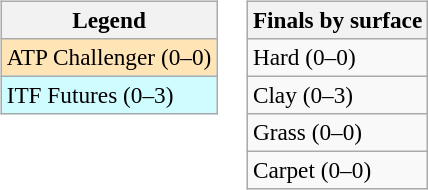<table>
<tr valign=top>
<td><br><table class=wikitable style=font-size:97%>
<tr>
<th>Legend</th>
</tr>
<tr bgcolor=moccasin>
<td>ATP Challenger (0–0)</td>
</tr>
<tr bgcolor=cffcff>
<td>ITF Futures (0–3)</td>
</tr>
</table>
</td>
<td><br><table class=wikitable style=font-size:97%>
<tr>
<th>Finals by surface</th>
</tr>
<tr>
<td>Hard (0–0)</td>
</tr>
<tr>
<td>Clay (0–3)</td>
</tr>
<tr>
<td>Grass (0–0)</td>
</tr>
<tr>
<td>Carpet (0–0)</td>
</tr>
</table>
</td>
</tr>
</table>
